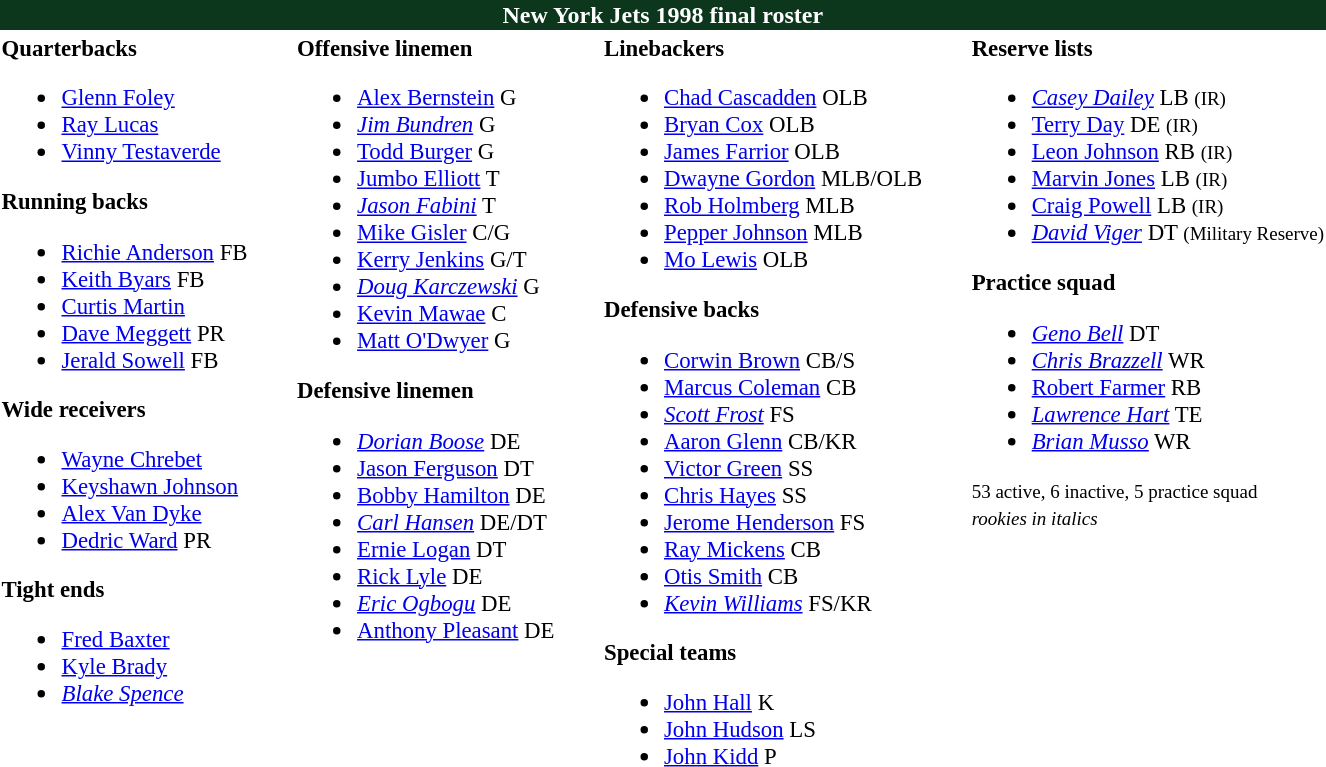<table class="toccolours" style="text-align: left;">
<tr>
<th colspan="9" style="background:#0c371d; color:white; text-align:center;">New York Jets 1998 final roster</th>
</tr>
<tr>
<td style="font-size:95%; vertical-align:top;"><strong>Quarterbacks</strong><br><ul><li> <a href='#'>Glenn Foley</a></li><li> <a href='#'>Ray Lucas</a></li><li> <a href='#'>Vinny Testaverde</a></li></ul><strong>Running backs</strong><ul><li> <a href='#'>Richie Anderson</a> FB</li><li> <a href='#'>Keith Byars</a> FB</li><li> <a href='#'>Curtis Martin</a></li><li> <a href='#'>Dave Meggett</a> PR</li><li> <a href='#'>Jerald Sowell</a> FB</li></ul><strong>Wide receivers</strong><ul><li> <a href='#'>Wayne Chrebet</a></li><li> <a href='#'>Keyshawn Johnson</a></li><li> <a href='#'>Alex Van Dyke</a></li><li> <a href='#'>Dedric Ward</a> PR</li></ul><strong>Tight ends</strong><ul><li> <a href='#'>Fred Baxter</a></li><li> <a href='#'>Kyle Brady</a></li><li> <em><a href='#'>Blake Spence</a></em></li></ul></td>
<td style="width: 25px;"></td>
<td style="font-size:95%; vertical-align:top;"><strong>Offensive linemen</strong><br><ul><li> <a href='#'>Alex Bernstein</a> G</li><li> <em><a href='#'>Jim Bundren</a></em> G</li><li> <a href='#'>Todd Burger</a> G</li><li> <a href='#'>Jumbo Elliott</a> T</li><li> <em><a href='#'>Jason Fabini</a></em> T</li><li> <a href='#'>Mike Gisler</a> C/G</li><li> <a href='#'>Kerry Jenkins</a> G/T</li><li> <em><a href='#'>Doug Karczewski</a></em> G</li><li> <a href='#'>Kevin Mawae</a> C</li><li> <a href='#'>Matt O'Dwyer</a> G</li></ul><strong>Defensive linemen</strong><ul><li> <em><a href='#'>Dorian Boose</a></em> DE</li><li> <a href='#'>Jason Ferguson</a> DT</li><li> <a href='#'>Bobby Hamilton</a> DE</li><li> <em><a href='#'>Carl Hansen</a></em> DE/DT</li><li> <a href='#'>Ernie Logan</a> DT</li><li> <a href='#'>Rick Lyle</a> DE</li><li> <em><a href='#'>Eric Ogbogu</a></em> DE</li><li> <a href='#'>Anthony Pleasant</a> DE</li></ul></td>
<td style="width: 25px;"></td>
<td style="font-size:95%; vertical-align:top;"><strong>Linebackers</strong><br><ul><li> <a href='#'>Chad Cascadden</a> OLB</li><li> <a href='#'>Bryan Cox</a> OLB</li><li> <a href='#'>James Farrior</a> OLB</li><li> <a href='#'>Dwayne Gordon</a> MLB/OLB</li><li> <a href='#'>Rob Holmberg</a> MLB</li><li> <a href='#'>Pepper Johnson</a> MLB</li><li> <a href='#'>Mo Lewis</a> OLB</li></ul><strong>Defensive backs</strong><ul><li> <a href='#'>Corwin Brown</a> CB/S</li><li> <a href='#'>Marcus Coleman</a> CB</li><li> <em><a href='#'>Scott Frost</a></em> FS</li><li> <a href='#'>Aaron Glenn</a> CB/KR</li><li> <a href='#'>Victor Green</a> SS</li><li> <a href='#'>Chris Hayes</a> SS</li><li> <a href='#'>Jerome Henderson</a> FS</li><li> <a href='#'>Ray Mickens</a> CB</li><li> <a href='#'>Otis Smith</a> CB</li><li> <em><a href='#'>Kevin Williams</a></em> FS/KR</li></ul><strong>Special teams</strong><ul><li> <a href='#'>John Hall</a> K</li><li> <a href='#'>John Hudson</a> LS</li><li> <a href='#'>John Kidd</a> P</li></ul></td>
<td style="width: 25px;"></td>
<td style="font-size:95%; vertical-align:top;"><strong>Reserve lists</strong><br><ul><li> <em><a href='#'>Casey Dailey</a></em> LB <small>(IR)</small> </li><li> <a href='#'>Terry Day</a> DE <small>(IR)</small> </li><li> <a href='#'>Leon Johnson</a> RB <small>(IR)</small> </li><li> <a href='#'>Marvin Jones</a> LB <small>(IR)</small> </li><li> <a href='#'>Craig Powell</a> LB <small>(IR)</small> </li><li> <em><a href='#'>David Viger</a></em> DT <small>(Military Reserve)</small> </li></ul><strong>Practice squad</strong><ul><li> <em><a href='#'>Geno Bell</a></em> DT</li><li> <em><a href='#'>Chris Brazzell</a></em> WR</li><li> <a href='#'>Robert Farmer</a> RB</li><li> <em><a href='#'>Lawrence Hart</a></em> TE</li><li> <em><a href='#'>Brian Musso</a></em> WR</li></ul><small>53 active, 6 inactive, 5 practice squad</small><br><small><em>rookies in italics</em><br></small></td>
</tr>
</table>
